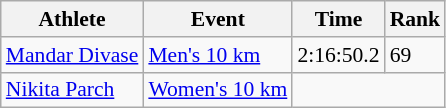<table class="wikitable" style="font-size:90%;">
<tr>
<th>Athlete</th>
<th>Event</th>
<th>Time</th>
<th>Rank</th>
</tr>
<tr align=center>
<td align=left><a href='#'>Mandar Divase</a></td>
<td align=left><a href='#'>Men's 10 km</a></td>
<td align=left>2:16:50.2</td>
<td align=left>69</td>
</tr>
<tr align=center>
<td align=left><a href='#'>Nikita Parch</a></td>
<td align=left><a href='#'>Women's 10 km</a></td>
<td colspan=2></td>
</tr>
</table>
